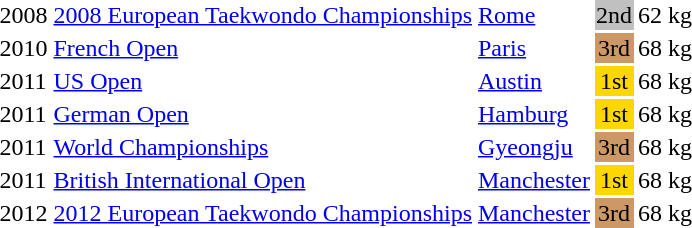<table>
<tr>
<td>2008</td>
<td><a href='#'>2008 European Taekwondo Championships</a></td>
<td><a href='#'>Rome</a></td>
<td style="background:silver; text-align:center;">2nd</td>
<td>62 kg</td>
</tr>
<tr>
<td>2010</td>
<td><a href='#'>French Open</a></td>
<td><a href='#'>Paris</a></td>
<td style="background:#c96; text-align:center;">3rd</td>
<td>68 kg</td>
</tr>
<tr>
<td>2011</td>
<td><a href='#'>US Open</a></td>
<td><a href='#'>Austin</a></td>
<td style="background:gold; text-align:center;">1st</td>
<td>68 kg</td>
</tr>
<tr>
<td>2011</td>
<td><a href='#'>German Open</a></td>
<td><a href='#'>Hamburg</a></td>
<td style="background:gold; text-align:center;">1st</td>
<td>68 kg</td>
</tr>
<tr>
<td>2011</td>
<td><a href='#'>World Championships</a></td>
<td><a href='#'>Gyeongju</a></td>
<td style="background:#c96; text-align:center;">3rd</td>
<td>68 kg</td>
</tr>
<tr>
<td>2011</td>
<td><a href='#'>British International Open</a></td>
<td><a href='#'>Manchester</a></td>
<td style="background:gold; text-align:center;">1st</td>
<td>68 kg</td>
</tr>
<tr>
<td>2012</td>
<td><a href='#'>2012 European Taekwondo Championships</a></td>
<td><a href='#'>Manchester</a></td>
<td style="background:#c96; text-align:center;">3rd</td>
<td>68 kg</td>
</tr>
<tr>
</tr>
</table>
